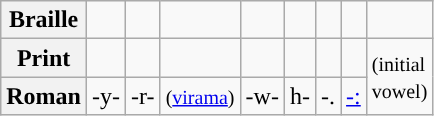<table class="wikitable">
<tr>
<th>Braille</th>
<td></td>
<td></td>
<td></td>
<td></td>
<td></td>
<td></td>
<td></td>
<td></td>
</tr>
<tr>
<th>Print</th>
<td><big></big></td>
<td><big></big></td>
<td><big></big></td>
<td><big></big></td>
<td><big></big></td>
<td><big></big></td>
<td><big></big></td>
<td rowspan=2><small>(initial<br>vowel)</small></td>
</tr>
<tr>
<th>Roman</th>
<td>-y-</td>
<td>-r-</td>
<td><small>(<a href='#'>virama</a>)</small></td>
<td>-w-</td>
<td>h-</td>
<td>-.</td>
<td><a href='#'>-:</a></td>
</tr>
</table>
